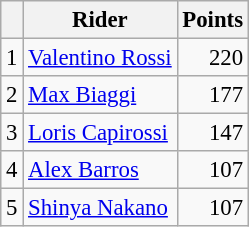<table class="wikitable" style="font-size: 95%;">
<tr>
<th></th>
<th>Rider</th>
<th>Points</th>
</tr>
<tr>
<td align=center>1</td>
<td> <a href='#'>Valentino Rossi</a></td>
<td align=right>220</td>
</tr>
<tr>
<td align=center>2</td>
<td> <a href='#'>Max Biaggi</a></td>
<td align=right>177</td>
</tr>
<tr>
<td align=center>3</td>
<td> <a href='#'>Loris Capirossi</a></td>
<td align=right>147</td>
</tr>
<tr>
<td align=center>4</td>
<td> <a href='#'>Alex Barros</a></td>
<td align=right>107</td>
</tr>
<tr>
<td align=center>5</td>
<td> <a href='#'>Shinya Nakano</a></td>
<td align=right>107</td>
</tr>
</table>
